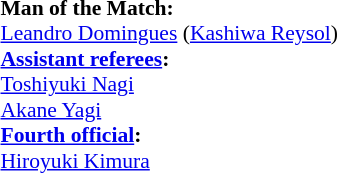<table width=50% style="font-size: 90%">
<tr>
<td><br><strong>Man of the Match:</strong>
<br> <a href='#'>Leandro Domingues</a> (<a href='#'>Kashiwa Reysol</a>)<br><strong><a href='#'>Assistant referees</a>:</strong>
<br> <a href='#'>Toshiyuki Nagi</a>
<br> <a href='#'>Akane Yagi</a>
<br><strong><a href='#'>Fourth official</a>:</strong>
<br> <a href='#'>Hiroyuki Kimura</a></td>
</tr>
</table>
